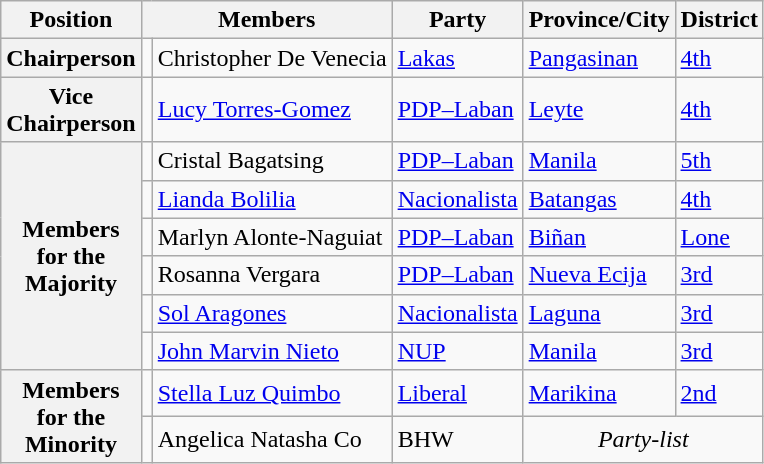<table class="wikitable" style="font-size: 100%;">
<tr>
<th>Position</th>
<th colspan="2">Members</th>
<th>Party</th>
<th>Province/City</th>
<th>District</th>
</tr>
<tr>
<th>Chairperson</th>
<td></td>
<td>Christopher De Venecia</td>
<td><a href='#'>Lakas</a></td>
<td><a href='#'>Pangasinan</a></td>
<td><a href='#'>4th</a></td>
</tr>
<tr>
<th>Vice<br>Chairperson</th>
<td></td>
<td><a href='#'>Lucy Torres-Gomez</a></td>
<td><a href='#'>PDP–Laban</a></td>
<td><a href='#'>Leyte</a></td>
<td><a href='#'>4th</a></td>
</tr>
<tr>
<th rowspan="6">Members<br>for the<br>Majority</th>
<td></td>
<td>Cristal Bagatsing</td>
<td><a href='#'>PDP–Laban</a></td>
<td><a href='#'>Manila</a></td>
<td><a href='#'>5th</a></td>
</tr>
<tr>
<td></td>
<td><a href='#'>Lianda Bolilia</a></td>
<td><a href='#'>Nacionalista</a></td>
<td><a href='#'>Batangas</a></td>
<td><a href='#'>4th</a></td>
</tr>
<tr>
<td></td>
<td>Marlyn Alonte-Naguiat</td>
<td><a href='#'>PDP–Laban</a></td>
<td><a href='#'>Biñan</a></td>
<td><a href='#'>Lone</a></td>
</tr>
<tr>
<td></td>
<td>Rosanna Vergara</td>
<td><a href='#'>PDP–Laban</a></td>
<td><a href='#'>Nueva Ecija</a></td>
<td><a href='#'>3rd</a></td>
</tr>
<tr>
<td></td>
<td><a href='#'>Sol Aragones</a></td>
<td><a href='#'>Nacionalista</a></td>
<td><a href='#'>Laguna</a></td>
<td><a href='#'>3rd</a></td>
</tr>
<tr>
<td></td>
<td><a href='#'>John Marvin Nieto</a></td>
<td><a href='#'>NUP</a></td>
<td><a href='#'>Manila</a></td>
<td><a href='#'>3rd</a></td>
</tr>
<tr>
<th rowspan="2">Members<br>for the<br>Minority</th>
<td></td>
<td><a href='#'>Stella Luz Quimbo</a></td>
<td><a href='#'>Liberal</a></td>
<td><a href='#'>Marikina</a></td>
<td><a href='#'>2nd</a></td>
</tr>
<tr>
<td></td>
<td>Angelica Natasha Co</td>
<td>BHW</td>
<td align="center" colspan="2"><em>Party-list</em></td>
</tr>
</table>
